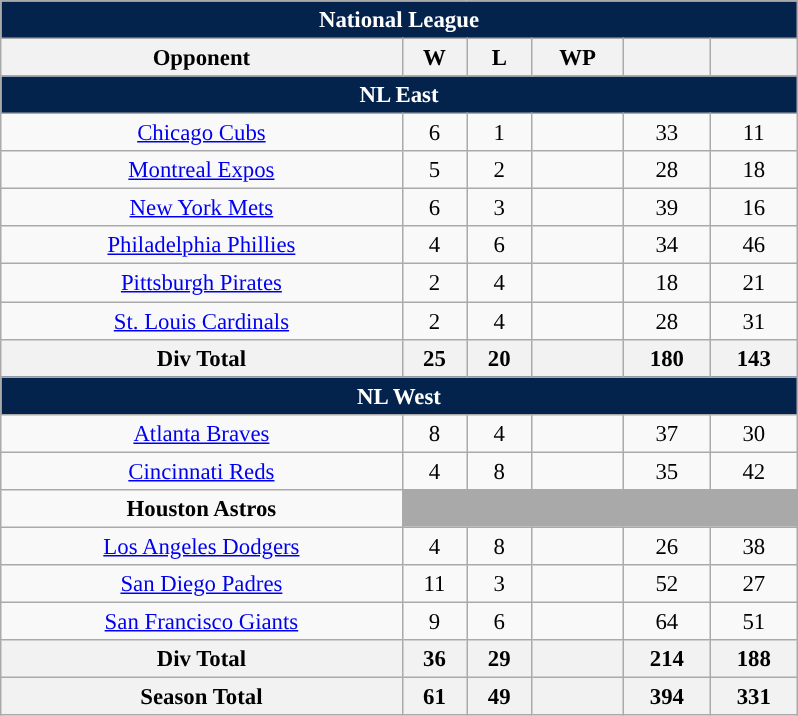<table class="wikitable" style="margin:1em auto; font-size:95%; text-align:center; width:35em;">
<tr>
<th colspan="7" style="background:#03224c; color:#ffffff;">National League</th>
</tr>
<tr>
<th>Opponent</th>
<th>W</th>
<th>L</th>
<th>WP</th>
<th></th>
<th></th>
</tr>
<tr>
<th colspan="7" style="background:#03224c; color:#ffffff;">NL East</th>
</tr>
<tr>
<td><a href='#'>Chicago Cubs</a></td>
<td>6</td>
<td>1</td>
<td></td>
<td>33</td>
<td>11</td>
</tr>
<tr>
<td><a href='#'>Montreal Expos</a></td>
<td>5</td>
<td>2</td>
<td></td>
<td>28</td>
<td>18</td>
</tr>
<tr>
<td><a href='#'><span>New York Mets</span></a></td>
<td>6</td>
<td>3</td>
<td></td>
<td>39</td>
<td>16</td>
</tr>
<tr>
<td><a href='#'><span>Philadelphia Phillies</span></a></td>
<td>4</td>
<td>6</td>
<td></td>
<td>34</td>
<td>46</td>
</tr>
<tr>
<td><a href='#'>Pittsburgh Pirates</a></td>
<td>2</td>
<td>4</td>
<td></td>
<td>18</td>
<td>21</td>
</tr>
<tr>
<td><a href='#'>St. Louis Cardinals</a></td>
<td>2</td>
<td>4</td>
<td></td>
<td>28</td>
<td>31</td>
</tr>
<tr>
<th>Div Total</th>
<th>25</th>
<th>20</th>
<th></th>
<th>180</th>
<th>143</th>
</tr>
<tr>
<th colspan="7" style="background:#03224c; color:#ffffff;">NL West</th>
</tr>
<tr>
<td><a href='#'>Atlanta Braves</a></td>
<td>8</td>
<td>4</td>
<td></td>
<td>37</td>
<td>30</td>
</tr>
<tr>
<td><a href='#'>Cincinnati Reds</a></td>
<td>4</td>
<td>8</td>
<td></td>
<td>35</td>
<td>42</td>
</tr>
<tr>
<td><span><strong>Houston Astros</strong></span></td>
<td colspan=5 style="background:darkgray;"></td>
</tr>
<tr>
<td><a href='#'><span>Los Angeles Dodgers</span></a></td>
<td>4</td>
<td>8</td>
<td></td>
<td>26</td>
<td>38</td>
</tr>
<tr>
<td><a href='#'>San Diego Padres</a></td>
<td>11</td>
<td>3</td>
<td></td>
<td>52</td>
<td>27</td>
</tr>
<tr>
<td><a href='#'>San Francisco Giants</a></td>
<td>9</td>
<td>6</td>
<td></td>
<td>64</td>
<td>51</td>
</tr>
<tr>
<th>Div Total</th>
<th>36</th>
<th>29</th>
<th></th>
<th>214</th>
<th>188</th>
</tr>
<tr>
<th>Season Total</th>
<th>61</th>
<th>49</th>
<th></th>
<th>394</th>
<th>331</th>
</tr>
</table>
